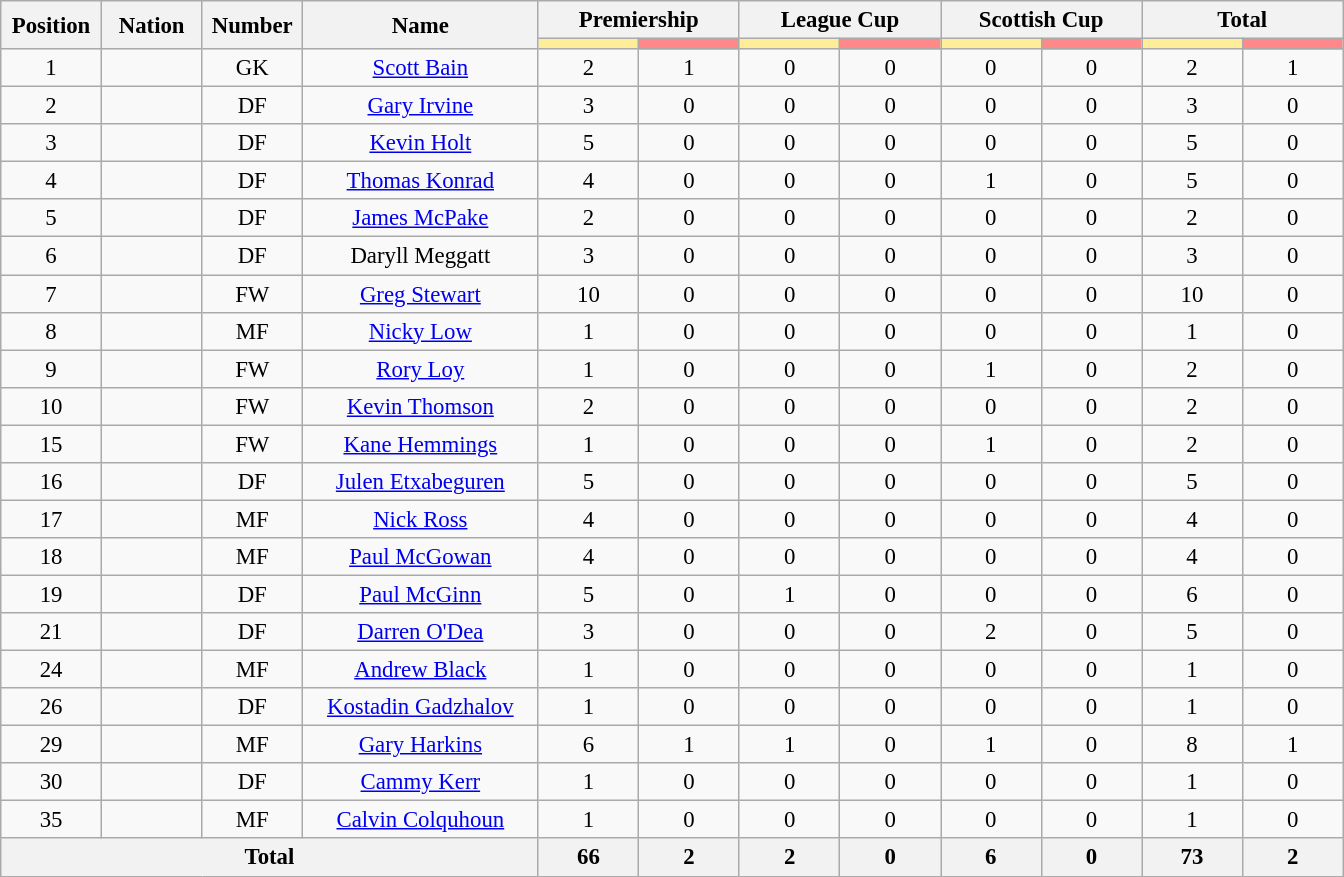<table class="wikitable" style="font-size: 95%; text-align: center;">
<tr>
<th rowspan=2 width=60>Position</th>
<th rowspan=2 width=60>Nation</th>
<th rowspan=2 width=60>Number</th>
<th rowspan=2 width=150>Name</th>
<th colspan=2>Premiership</th>
<th colspan=2>League Cup</th>
<th colspan=2>Scottish Cup</th>
<th colspan=2>Total</th>
</tr>
<tr>
<th style="width:60px; background:#fe9;"></th>
<th style="width:60px; background:#ff8888;"></th>
<th style="width:60px; background:#fe9;"></th>
<th style="width:60px; background:#ff8888;"></th>
<th style="width:60px; background:#fe9;"></th>
<th style="width:60px; background:#ff8888;"></th>
<th style="width:60px; background:#fe9;"></th>
<th style="width:60px; background:#ff8888;"></th>
</tr>
<tr>
<td>1</td>
<td></td>
<td>GK</td>
<td><a href='#'>Scott Bain</a></td>
<td>2</td>
<td>1</td>
<td>0</td>
<td>0</td>
<td>0</td>
<td>0</td>
<td>2</td>
<td>1</td>
</tr>
<tr>
<td>2</td>
<td></td>
<td>DF</td>
<td><a href='#'>Gary Irvine</a></td>
<td>3</td>
<td>0</td>
<td>0</td>
<td>0</td>
<td>0</td>
<td>0</td>
<td>3</td>
<td>0</td>
</tr>
<tr>
<td>3</td>
<td></td>
<td>DF</td>
<td><a href='#'>Kevin Holt</a></td>
<td>5</td>
<td>0</td>
<td>0</td>
<td>0</td>
<td>0</td>
<td>0</td>
<td>5</td>
<td>0</td>
</tr>
<tr>
<td>4</td>
<td></td>
<td>DF</td>
<td><a href='#'>Thomas Konrad</a></td>
<td>4</td>
<td>0</td>
<td>0</td>
<td>0</td>
<td>1</td>
<td>0</td>
<td>5</td>
<td>0</td>
</tr>
<tr>
<td>5</td>
<td></td>
<td>DF</td>
<td><a href='#'>James McPake</a></td>
<td>2</td>
<td>0</td>
<td>0</td>
<td>0</td>
<td>0</td>
<td>0</td>
<td>2</td>
<td>0</td>
</tr>
<tr>
<td>6</td>
<td></td>
<td>DF</td>
<td>Daryll Meggatt</td>
<td>3</td>
<td>0</td>
<td>0</td>
<td>0</td>
<td>0</td>
<td>0</td>
<td>3</td>
<td>0</td>
</tr>
<tr>
<td>7</td>
<td></td>
<td>FW</td>
<td><a href='#'>Greg Stewart</a></td>
<td>10</td>
<td>0</td>
<td>0</td>
<td>0</td>
<td>0</td>
<td>0</td>
<td>10</td>
<td>0</td>
</tr>
<tr>
<td>8</td>
<td></td>
<td>MF</td>
<td><a href='#'>Nicky Low</a></td>
<td>1</td>
<td>0</td>
<td>0</td>
<td>0</td>
<td>0</td>
<td>0</td>
<td>1</td>
<td>0</td>
</tr>
<tr>
<td>9</td>
<td></td>
<td>FW</td>
<td><a href='#'>Rory Loy</a></td>
<td>1</td>
<td>0</td>
<td>0</td>
<td>0</td>
<td>1</td>
<td>0</td>
<td>2</td>
<td>0</td>
</tr>
<tr>
<td>10</td>
<td></td>
<td>FW</td>
<td><a href='#'>Kevin Thomson</a></td>
<td>2</td>
<td>0</td>
<td>0</td>
<td>0</td>
<td>0</td>
<td>0</td>
<td>2</td>
<td>0</td>
</tr>
<tr>
<td>15</td>
<td></td>
<td>FW</td>
<td><a href='#'>Kane Hemmings</a></td>
<td>1</td>
<td>0</td>
<td>0</td>
<td>0</td>
<td>1</td>
<td>0</td>
<td>2</td>
<td>0</td>
</tr>
<tr>
<td>16</td>
<td></td>
<td>DF</td>
<td><a href='#'>Julen Etxabeguren</a></td>
<td>5</td>
<td>0</td>
<td>0</td>
<td>0</td>
<td>0</td>
<td>0</td>
<td>5</td>
<td>0</td>
</tr>
<tr>
<td>17</td>
<td></td>
<td>MF</td>
<td><a href='#'>Nick Ross</a></td>
<td>4</td>
<td>0</td>
<td>0</td>
<td>0</td>
<td>0</td>
<td>0</td>
<td>4</td>
<td>0</td>
</tr>
<tr>
<td>18</td>
<td></td>
<td>MF</td>
<td><a href='#'>Paul McGowan</a></td>
<td>4</td>
<td>0</td>
<td>0</td>
<td>0</td>
<td>0</td>
<td>0</td>
<td>4</td>
<td>0</td>
</tr>
<tr>
<td>19</td>
<td></td>
<td>DF</td>
<td><a href='#'>Paul McGinn</a></td>
<td>5</td>
<td>0</td>
<td>1</td>
<td>0</td>
<td>0</td>
<td>0</td>
<td>6</td>
<td>0</td>
</tr>
<tr>
<td>21</td>
<td></td>
<td>DF</td>
<td><a href='#'>Darren O'Dea</a></td>
<td>3</td>
<td>0</td>
<td>0</td>
<td>0</td>
<td>2</td>
<td>0</td>
<td>5</td>
<td>0</td>
</tr>
<tr>
<td>24</td>
<td></td>
<td>MF</td>
<td><a href='#'>Andrew Black</a></td>
<td>1</td>
<td>0</td>
<td>0</td>
<td>0</td>
<td>0</td>
<td>0</td>
<td>1</td>
<td>0</td>
</tr>
<tr>
<td>26</td>
<td></td>
<td>DF</td>
<td><a href='#'>Kostadin Gadzhalov</a></td>
<td>1</td>
<td>0</td>
<td>0</td>
<td>0</td>
<td>0</td>
<td>0</td>
<td>1</td>
<td>0</td>
</tr>
<tr>
<td>29</td>
<td></td>
<td>MF</td>
<td><a href='#'>Gary Harkins</a></td>
<td>6</td>
<td>1</td>
<td>1</td>
<td>0</td>
<td>1</td>
<td>0</td>
<td>8</td>
<td>1</td>
</tr>
<tr>
<td>30</td>
<td></td>
<td>DF</td>
<td><a href='#'>Cammy Kerr</a></td>
<td>1</td>
<td>0</td>
<td>0</td>
<td>0</td>
<td>0</td>
<td>0</td>
<td>1</td>
<td>0</td>
</tr>
<tr>
<td>35</td>
<td></td>
<td>MF</td>
<td><a href='#'>Calvin Colquhoun</a></td>
<td>1</td>
<td>0</td>
<td>0</td>
<td>0</td>
<td>0</td>
<td>0</td>
<td>1</td>
<td>0</td>
</tr>
<tr>
<th colspan=4>Total</th>
<th>66</th>
<th>2</th>
<th>2</th>
<th>0</th>
<th>6</th>
<th>0</th>
<th>73</th>
<th>2</th>
</tr>
</table>
